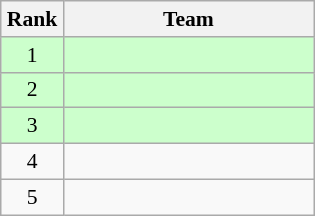<table class="wikitable" style="text-align: center; font-size:90% ">
<tr>
<th width=35>Rank</th>
<th width=160>Team</th>
</tr>
<tr bgcolor=ccffcc>
<td>1</td>
<td align=left></td>
</tr>
<tr bgcolor=ccffcc>
<td>2</td>
<td align=left></td>
</tr>
<tr bgcolor=ccffcc>
<td>3</td>
<td align=left></td>
</tr>
<tr>
<td>4</td>
<td align=left></td>
</tr>
<tr>
<td>5</td>
<td align=left></td>
</tr>
</table>
